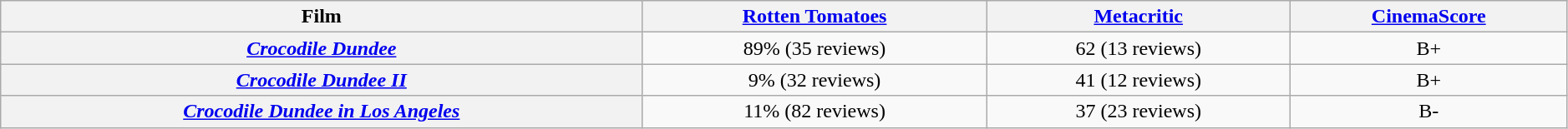<table class="wikitable plainrowheaders"  style="text-align:center; width:99%;">
<tr>
<th>Film</th>
<th><a href='#'>Rotten Tomatoes</a></th>
<th><a href='#'>Metacritic</a></th>
<th><a href='#'>CinemaScore</a></th>
</tr>
<tr>
<th scope="row"><em><a href='#'>Crocodile Dundee</a></em></th>
<td>89% (35 reviews)</td>
<td>62 (13 reviews)</td>
<td>B+</td>
</tr>
<tr>
<th scope="row"><em><a href='#'>Crocodile Dundee II</a></em></th>
<td>9% (32 reviews)</td>
<td>41 (12 reviews)</td>
<td>B+</td>
</tr>
<tr>
<th scope="row"><em><a href='#'>Crocodile Dundee in Los Angeles</a></em></th>
<td>11% (82 reviews)</td>
<td>37 (23 reviews)</td>
<td>B-</td>
</tr>
</table>
